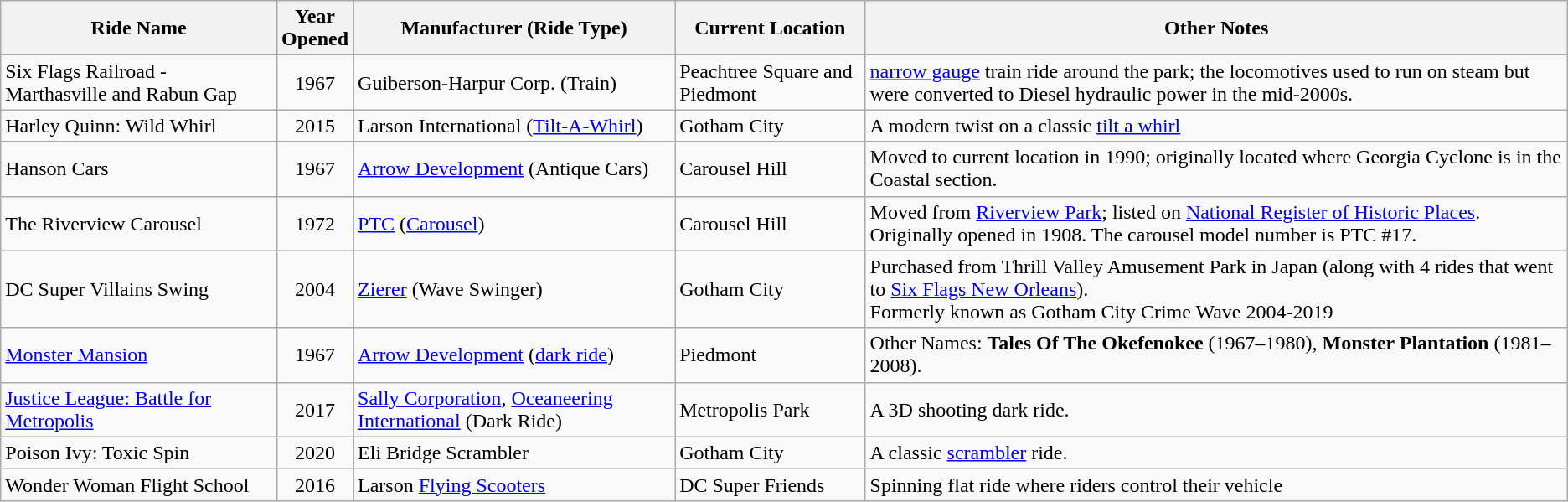<table class="wikitable sortable">
<tr>
<th>Ride Name</th>
<th width=50>Year Opened</th>
<th>Manufacturer (Ride Type)</th>
<th>Current Location</th>
<th>Other Notes</th>
</tr>
<tr>
<td>Six Flags Railroad - Marthasville and Rabun Gap</td>
<td align=center>1967</td>
<td>Guiberson-Harpur Corp. (Train)</td>
<td>Peachtree Square and Piedmont</td>
<td> <a href='#'>narrow gauge</a> train ride around the park; the locomotives used to run on steam but were converted to Diesel hydraulic power in the mid-2000s.</td>
</tr>
<tr>
<td>Harley Quinn: Wild Whirl</td>
<td align=center>2015</td>
<td>Larson International (<a href='#'>Tilt-A-Whirl</a>)</td>
<td>Gotham City</td>
<td>A modern twist on a classic <a href='#'>tilt a whirl</a></td>
</tr>
<tr>
<td>Hanson Cars</td>
<td align=center>1967</td>
<td><a href='#'>Arrow Development</a> (Antique Cars)</td>
<td>Carousel Hill</td>
<td>Moved to current location in 1990; originally located where Georgia Cyclone is in the Coastal section.</td>
</tr>
<tr>
<td>The Riverview Carousel</td>
<td align=center>1972</td>
<td><a href='#'>PTC</a> (<a href='#'>Carousel</a>)</td>
<td>Carousel Hill</td>
<td>Moved from <a href='#'>Riverview Park</a>; listed on <a href='#'>National Register of Historic Places</a>. Originally opened in 1908. The carousel model number is PTC #17.</td>
</tr>
<tr>
<td>DC Super Villains Swing</td>
<td align=center>2004</td>
<td><a href='#'>Zierer</a> (Wave Swinger)</td>
<td>Gotham City</td>
<td>Purchased from Thrill Valley Amusement Park in Japan (along with 4 rides that went to <a href='#'>Six Flags New Orleans</a>).<br>Formerly known as Gotham City Crime Wave 2004-2019</td>
</tr>
<tr>
<td><a href='#'>Monster Mansion</a></td>
<td align=center>1967</td>
<td><a href='#'>Arrow Development</a> (<a href='#'>dark ride</a>)</td>
<td>Piedmont</td>
<td>Other Names: <strong>Tales Of The Okefenokee</strong> (1967–1980), <strong>Monster Plantation</strong> (1981–2008).</td>
</tr>
<tr>
<td><a href='#'>Justice League: Battle for Metropolis</a></td>
<td align=center>2017</td>
<td><a href='#'>Sally Corporation</a>, <a href='#'>Oceaneering International</a> (Dark Ride)</td>
<td>Metropolis Park</td>
<td>A 3D shooting dark ride.</td>
</tr>
<tr>
<td>Poison Ivy: Toxic Spin</td>
<td align=center>2020</td>
<td>Eli Bridge Scrambler</td>
<td>Gotham City</td>
<td>A classic <a href='#'>scrambler</a> ride.</td>
</tr>
<tr>
<td>Wonder Woman Flight School</td>
<td align=center>2016</td>
<td>Larson <a href='#'>Flying Scooters</a></td>
<td>DC Super Friends</td>
<td>Spinning flat ride where riders control their vehicle</td>
</tr>
</table>
